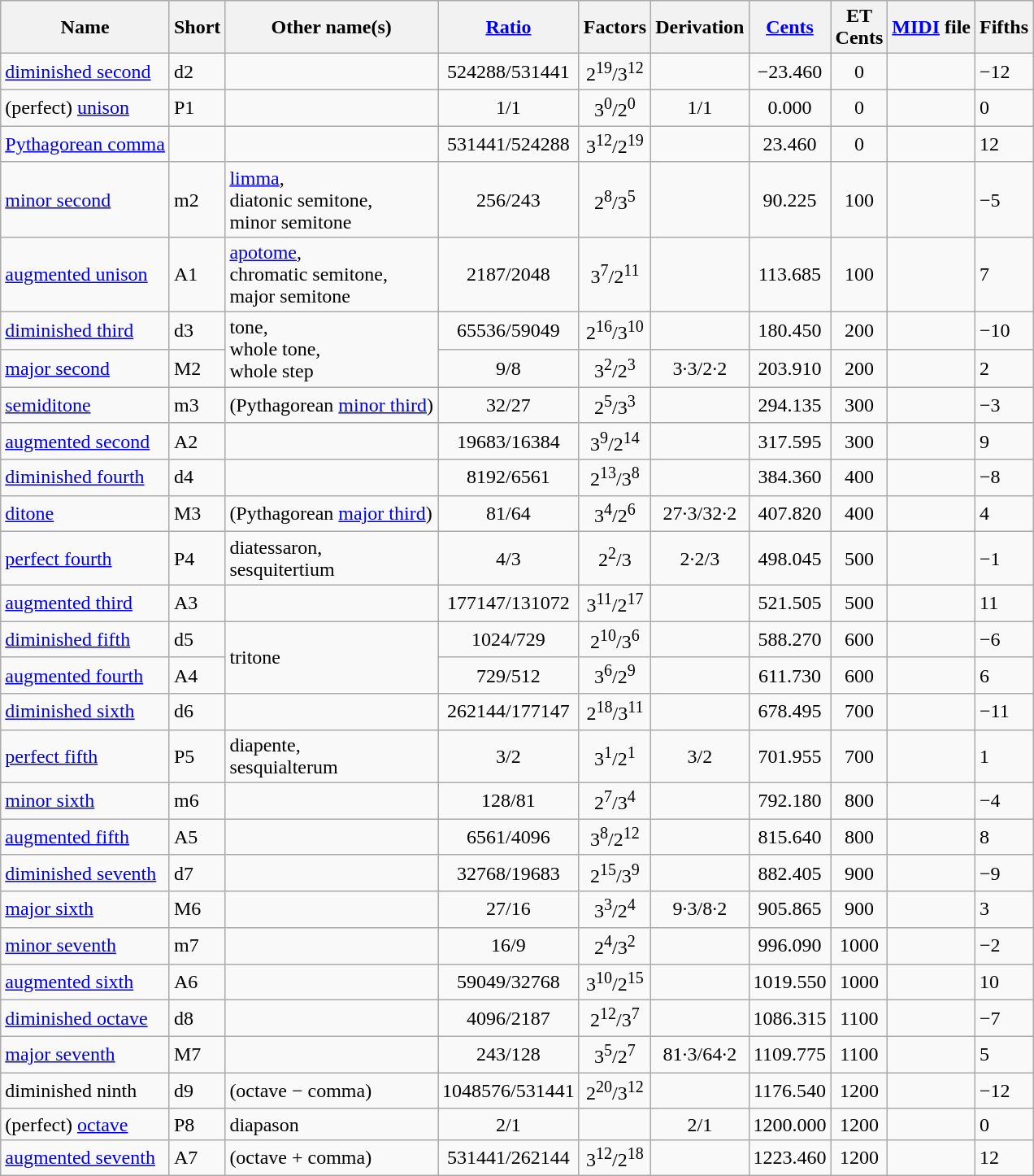<table class="wikitable sortable">
<tr>
<th>Name</th>
<th>Short</th>
<th>Other name(s)</th>
<th><a href='#'>Ratio</a></th>
<th>Factors</th>
<th>Derivation</th>
<th><a href='#'>Cents</a></th>
<th>ET<br>Cents</th>
<th><a href='#'>MIDI</a> file</th>
<th>Fifths</th>
</tr>
<tr>
<td><a href='#'>diminished second</a></td>
<td>d2</td>
<td></td>
<td align=center>524288/531441</td>
<td align=center>2<sup>19</sup>/3<sup>12</sup></td>
<td align=center></td>
<td align=center>−23.460</td>
<td align=center>0</td>
<td></td>
<td>−12</td>
</tr>
<tr>
<td>(perfect) <a href='#'>unison</a></td>
<td>P1</td>
<td></td>
<td align=center>1/1</td>
<td align=center>3<sup>0</sup>/2<sup>0</sup></td>
<td align=center>1/1</td>
<td align=center>0.000</td>
<td align=center>0</td>
<td></td>
<td>0</td>
</tr>
<tr>
<td><a href='#'>Pythagorean comma</a></td>
<td></td>
<td></td>
<td align=center>531441/524288</td>
<td align=center>3<sup>12</sup>/2<sup>19</sup></td>
<td align=center></td>
<td align=center>23.460</td>
<td align=center>0</td>
<td></td>
<td>12</td>
</tr>
<tr>
<td><a href='#'>minor second</a></td>
<td>m2</td>
<td><a href='#'>limma</a>,<br>diatonic semitone,<br>minor semitone</td>
<td align=center>256/243</td>
<td align=center>2<sup>8</sup>/3<sup>5</sup></td>
<td align=center></td>
<td align=center>90.225</td>
<td align=center>100</td>
<td></td>
<td>−5</td>
</tr>
<tr>
<td><a href='#'>augmented unison</a></td>
<td>A1</td>
<td><a href='#'>apotome</a>,<br>chromatic semitone,<br>major semitone</td>
<td align=center>2187/2048</td>
<td align=center>3<sup>7</sup>/2<sup>11</sup></td>
<td align=center></td>
<td align=center>113.685</td>
<td align=center>100</td>
<td></td>
<td>7</td>
</tr>
<tr>
<td><a href='#'>diminished third</a></td>
<td>d3</td>
<td rowspan="2">tone,<br>whole tone,<br>whole step</td>
<td align=center>65536/59049</td>
<td align=center>2<sup>16</sup>/3<sup>10</sup></td>
<td align=center></td>
<td align=center>180.450</td>
<td align=center>200</td>
<td></td>
<td>−10</td>
</tr>
<tr>
<td><a href='#'>major second</a></td>
<td>M2</td>
<td align=center>9/8</td>
<td align=center>3<sup>2</sup>/2<sup>3</sup></td>
<td align=center>3·3/2·2</td>
<td align=center>203.910</td>
<td align=center>200</td>
<td></td>
<td>2</td>
</tr>
<tr>
<td><a href='#'>semiditone</a></td>
<td>m3</td>
<td>(Pythagorean <a href='#'>minor third</a>)</td>
<td align=center>32/27</td>
<td align=center>2<sup>5</sup>/3<sup>3</sup></td>
<td align=center></td>
<td align=center>294.135</td>
<td align=center>300</td>
<td></td>
<td>−3</td>
</tr>
<tr>
<td><a href='#'>augmented second</a></td>
<td>A2</td>
<td></td>
<td align=center>19683/16384</td>
<td align=center>3<sup>9</sup>/2<sup>14</sup></td>
<td align=center></td>
<td align=center>317.595</td>
<td align=center>300</td>
<td></td>
<td>9</td>
</tr>
<tr>
<td><a href='#'>diminished fourth</a></td>
<td>d4</td>
<td></td>
<td align=center>8192/6561</td>
<td align=center>2<sup>13</sup>/3<sup>8</sup></td>
<td align=center></td>
<td align=center>384.360</td>
<td align=center>400</td>
<td></td>
<td>−8</td>
</tr>
<tr>
<td><a href='#'>ditone</a></td>
<td>M3</td>
<td>(Pythagorean <a href='#'>major third</a>)</td>
<td align=center>81/64</td>
<td align=center>3<sup>4</sup>/2<sup>6</sup></td>
<td align=center>27·3/32·2</td>
<td align=center>407.820</td>
<td align=center>400</td>
<td></td>
<td>4</td>
</tr>
<tr>
<td><a href='#'>perfect fourth</a></td>
<td>P4</td>
<td>diatessaron,<br>sesquitertium</td>
<td align=center>4/3</td>
<td align=center>2<sup>2</sup>/3</td>
<td align=center>2·2/3</td>
<td align=center>498.045</td>
<td align=center>500</td>
<td></td>
<td>−1</td>
</tr>
<tr>
<td><a href='#'>augmented third</a></td>
<td>A3</td>
<td></td>
<td align=center>177147/131072</td>
<td align=center>3<sup>11</sup>/2<sup>17</sup></td>
<td align=center></td>
<td align=center>521.505</td>
<td align=center>500</td>
<td></td>
<td>11</td>
</tr>
<tr>
<td><a href='#'>diminished fifth</a></td>
<td>d5</td>
<td rowspan="2">tritone</td>
<td align=center>1024/729</td>
<td align=center>2<sup>10</sup>/3<sup>6</sup></td>
<td align=center></td>
<td align=center>588.270</td>
<td align=center>600</td>
<td></td>
<td>−6</td>
</tr>
<tr>
<td><a href='#'>augmented fourth</a></td>
<td>A4</td>
<td align=center>729/512</td>
<td align=center>3<sup>6</sup>/2<sup>9</sup></td>
<td align=center></td>
<td align=center>611.730</td>
<td align=center>600</td>
<td></td>
<td>6</td>
</tr>
<tr>
<td><a href='#'>diminished sixth</a></td>
<td>d6</td>
<td></td>
<td align=center>262144/177147</td>
<td align=center>2<sup>18</sup>/3<sup>11</sup></td>
<td align=center></td>
<td align=center>678.495</td>
<td align=center>700</td>
<td></td>
<td>−11</td>
</tr>
<tr>
<td><a href='#'>perfect fifth</a></td>
<td>P5</td>
<td>diapente,<br>sesquialterum</td>
<td align=center>3/2</td>
<td align=center>3<sup>1</sup>/2<sup>1</sup></td>
<td align=center>3/2</td>
<td align=center>701.955</td>
<td align=center>700</td>
<td></td>
<td>1</td>
</tr>
<tr>
<td><a href='#'>minor sixth</a></td>
<td>m6</td>
<td></td>
<td align=center>128/81</td>
<td align=center>2<sup>7</sup>/3<sup>4</sup></td>
<td align=center></td>
<td align=center>792.180</td>
<td align=center>800</td>
<td></td>
<td>−4</td>
</tr>
<tr>
<td><a href='#'>augmented fifth</a></td>
<td>A5</td>
<td></td>
<td align=center>6561/4096</td>
<td align=center>3<sup>8</sup>/2<sup>12</sup></td>
<td align=center></td>
<td align=center>815.640</td>
<td align=center>800</td>
<td></td>
<td>8</td>
</tr>
<tr>
<td><a href='#'>diminished seventh</a></td>
<td>d7</td>
<td></td>
<td align=center>32768/19683</td>
<td align=center>2<sup>15</sup>/3<sup>9</sup></td>
<td align=center></td>
<td align=center>882.405</td>
<td align=center>900</td>
<td></td>
<td>−9</td>
</tr>
<tr>
<td><a href='#'>major sixth</a></td>
<td>M6</td>
<td></td>
<td align=center>27/16</td>
<td align=center>3<sup>3</sup>/2<sup>4</sup></td>
<td align=center>9·3/8·2</td>
<td align=center>905.865</td>
<td align=center>900</td>
<td></td>
<td>3</td>
</tr>
<tr>
<td><a href='#'>minor seventh</a></td>
<td>m7</td>
<td></td>
<td align=center>16/9</td>
<td align=center>2<sup>4</sup>/3<sup>2</sup></td>
<td align=center></td>
<td align=center>996.090</td>
<td align=center>1000</td>
<td></td>
<td>−2</td>
</tr>
<tr>
<td><a href='#'>augmented sixth</a></td>
<td>A6</td>
<td></td>
<td align=center>59049/32768</td>
<td align=center>3<sup>10</sup>/2<sup>15</sup></td>
<td align=center></td>
<td align=center>1019.550</td>
<td align=center>1000</td>
<td></td>
<td>10</td>
</tr>
<tr>
<td><a href='#'>diminished octave</a></td>
<td>d8</td>
<td></td>
<td align=center>4096/2187</td>
<td align=center>2<sup>12</sup>/3<sup>7</sup></td>
<td align=center></td>
<td align=right>1086.315</td>
<td align=center>1100</td>
<td></td>
<td>−7</td>
</tr>
<tr>
<td><a href='#'>major seventh</a></td>
<td>M7</td>
<td></td>
<td align=center>243/128</td>
<td align=center>3<sup>5</sup>/2<sup>7</sup></td>
<td align=center>81·3/64·2</td>
<td align=center>1109.775</td>
<td align=center>1100</td>
<td></td>
<td>5</td>
</tr>
<tr>
<td>diminished ninth</td>
<td>d9</td>
<td>(octave − comma)</td>
<td align=center>1048576/531441</td>
<td align=center>2<sup>20</sup>/3<sup>12</sup></td>
<td align=center></td>
<td align=center>1176.540</td>
<td align=center>1200</td>
<td></td>
<td>−12</td>
</tr>
<tr>
<td>(perfect) <a href='#'>octave</a></td>
<td>P8</td>
<td>diapason</td>
<td align=center>2/1</td>
<td align=center></td>
<td align=center>2/1</td>
<td align=center>1200.000</td>
<td align=center>1200</td>
<td></td>
<td>0</td>
</tr>
<tr>
<td><a href='#'>augmented seventh</a></td>
<td>A7</td>
<td>(octave + comma)</td>
<td align=center>531441/262144</td>
<td align=center>3<sup>12</sup>/2<sup>18</sup></td>
<td align=center></td>
<td align=right>1223.460</td>
<td align=center>1200</td>
<td></td>
<td>12</td>
</tr>
</table>
